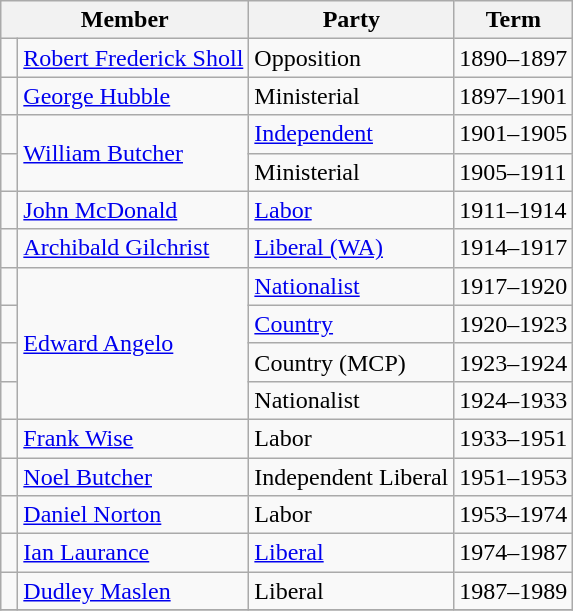<table class="wikitable">
<tr>
<th colspan="2">Member</th>
<th>Party</th>
<th>Term</th>
</tr>
<tr>
<td> </td>
<td><a href='#'>Robert Frederick Sholl</a></td>
<td>Opposition</td>
<td>1890–1897</td>
</tr>
<tr>
<td> </td>
<td><a href='#'>George Hubble</a></td>
<td>Ministerial</td>
<td>1897–1901</td>
</tr>
<tr>
<td> </td>
<td rowspan="2"><a href='#'>William Butcher</a></td>
<td><a href='#'>Independent</a></td>
<td>1901–1905</td>
</tr>
<tr>
<td> </td>
<td>Ministerial</td>
<td>1905–1911</td>
</tr>
<tr>
<td> </td>
<td><a href='#'>John McDonald</a></td>
<td><a href='#'>Labor</a></td>
<td>1911–1914</td>
</tr>
<tr>
<td> </td>
<td><a href='#'>Archibald Gilchrist</a></td>
<td><a href='#'>Liberal (WA)</a></td>
<td>1914–1917</td>
</tr>
<tr>
<td> </td>
<td rowspan="4"><a href='#'>Edward Angelo</a></td>
<td><a href='#'>Nationalist</a></td>
<td>1917–1920</td>
</tr>
<tr>
<td> </td>
<td><a href='#'>Country</a></td>
<td>1920–1923</td>
</tr>
<tr>
<td> </td>
<td>Country (MCP)</td>
<td>1923–1924</td>
</tr>
<tr>
<td> </td>
<td>Nationalist</td>
<td>1924–1933</td>
</tr>
<tr>
<td> </td>
<td><a href='#'>Frank Wise</a></td>
<td>Labor</td>
<td>1933–1951</td>
</tr>
<tr>
<td> </td>
<td><a href='#'>Noel Butcher</a></td>
<td>Independent Liberal</td>
<td>1951–1953</td>
</tr>
<tr>
<td> </td>
<td><a href='#'>Daniel Norton</a></td>
<td>Labor</td>
<td>1953–1974</td>
</tr>
<tr>
<td> </td>
<td><a href='#'>Ian Laurance</a></td>
<td><a href='#'>Liberal</a></td>
<td>1974–1987</td>
</tr>
<tr>
<td> </td>
<td><a href='#'>Dudley Maslen</a></td>
<td>Liberal</td>
<td>1987–1989</td>
</tr>
<tr>
</tr>
</table>
